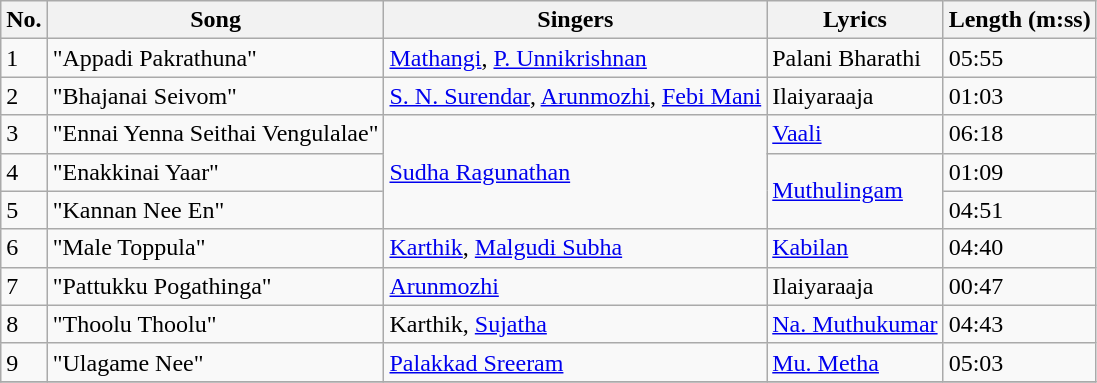<table class="wikitable">
<tr>
<th>No.</th>
<th>Song</th>
<th>Singers</th>
<th>Lyrics</th>
<th>Length (m:ss)</th>
</tr>
<tr>
<td>1</td>
<td>"Appadi Pakrathuna"</td>
<td><a href='#'>Mathangi</a>, <a href='#'>P. Unnikrishnan</a></td>
<td>Palani Bharathi</td>
<td>05:55</td>
</tr>
<tr>
<td>2</td>
<td>"Bhajanai Seivom"</td>
<td><a href='#'>S. N. Surendar</a>, <a href='#'>Arunmozhi</a>, <a href='#'>Febi Mani</a></td>
<td>Ilaiyaraaja</td>
<td>01:03</td>
</tr>
<tr>
<td>3</td>
<td>"Ennai Yenna Seithai Vengulalae"</td>
<td rowspan=3><a href='#'>Sudha Ragunathan</a></td>
<td><a href='#'>Vaali</a></td>
<td>06:18</td>
</tr>
<tr>
<td>4</td>
<td>"Enakkinai Yaar"</td>
<td rowspan=2><a href='#'>Muthulingam</a></td>
<td>01:09</td>
</tr>
<tr>
<td>5</td>
<td>"Kannan Nee En"</td>
<td>04:51</td>
</tr>
<tr>
<td>6</td>
<td>"Male Toppula"</td>
<td><a href='#'>Karthik</a>, <a href='#'>Malgudi Subha</a></td>
<td><a href='#'>Kabilan</a></td>
<td>04:40</td>
</tr>
<tr>
<td>7</td>
<td>"Pattukku Pogathinga"</td>
<td><a href='#'>Arunmozhi</a></td>
<td>Ilaiyaraaja</td>
<td>00:47</td>
</tr>
<tr>
<td>8</td>
<td>"Thoolu Thoolu"</td>
<td>Karthik, <a href='#'>Sujatha</a></td>
<td><a href='#'>Na. Muthukumar</a></td>
<td>04:43</td>
</tr>
<tr>
<td>9</td>
<td>"Ulagame Nee"</td>
<td><a href='#'>Palakkad Sreeram</a></td>
<td><a href='#'>Mu. Metha</a></td>
<td>05:03</td>
</tr>
<tr>
</tr>
</table>
